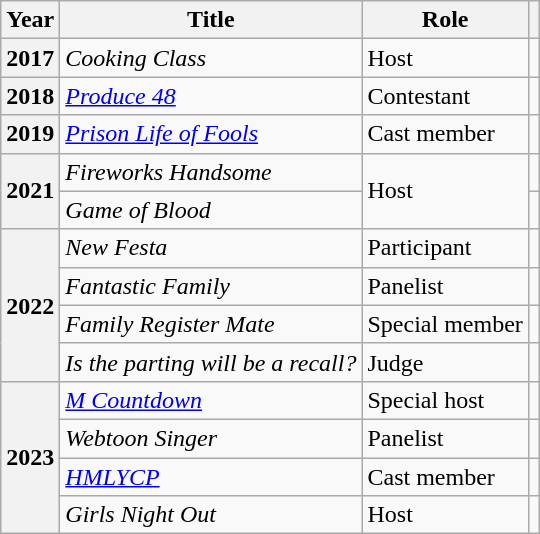<table class="wikitable plainrowheaders">
<tr>
<th scope="col">Year</th>
<th scope="col">Title</th>
<th scope="col">Role</th>
<th scope="col" class="unsortable"></th>
</tr>
<tr>
<th scope="row">2017</th>
<td><em>Cooking Class</em></td>
<td>Host</td>
<td align=center></td>
</tr>
<tr>
<th scope="row">2018</th>
<td><em><a href='#'>Produce 48</a></em></td>
<td>Contestant</td>
<td align=center></td>
</tr>
<tr>
<th scope="row">2019</th>
<td><em><a href='#'>Prison Life of Fools</a></em></td>
<td>Cast member</td>
<td align=center></td>
</tr>
<tr>
<th scope="row" rowspan="2">2021</th>
<td><em>Fireworks Handsome</em></td>
<td rowspan="2">Host</td>
<td align=center></td>
</tr>
<tr>
<td><em>Game of Blood</em></td>
<td align=center></td>
</tr>
<tr>
<th scope="row" rowspan=4>2022</th>
<td><em>New Festa</em></td>
<td>Participant</td>
<td align=center></td>
</tr>
<tr>
<td><em>Fantastic Family</em></td>
<td>Panelist</td>
<td align=center></td>
</tr>
<tr>
<td><em>Family Register Mate</em></td>
<td>Special member</td>
<td align=center></td>
</tr>
<tr>
<td><em>Is the parting will be a recall?</em></td>
<td>Judge</td>
<td align=center></td>
</tr>
<tr>
<th rowspan="4" scope="row">2023</th>
<td><em><a href='#'>M Countdown</a></em></td>
<td>Special host</td>
<td align=center></td>
</tr>
<tr>
<td><em>Webtoon Singer</em></td>
<td>Panelist</td>
<td align=center></td>
</tr>
<tr>
<td><em><a href='#'>HMLYCP</a></em></td>
<td>Cast member</td>
<td align=center></td>
</tr>
<tr>
<td><em>Girls Night Out</em></td>
<td>Host</td>
<td align=center></td>
</tr>
</table>
